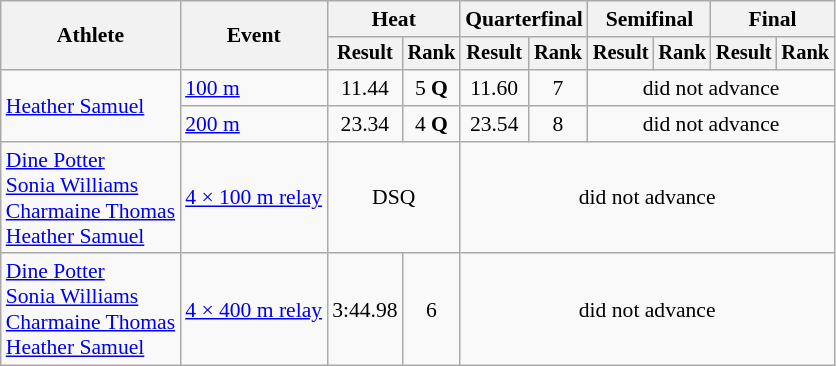<table class="wikitable" style="font-size:90%">
<tr>
<th rowspan="2">Athlete</th>
<th rowspan="2">Event</th>
<th colspan="2">Heat</th>
<th colspan="2">Quarterfinal</th>
<th colspan="2">Semifinal</th>
<th colspan="2">Final</th>
</tr>
<tr style="font-size:95%">
<th>Result</th>
<th>Rank</th>
<th>Result</th>
<th>Rank</th>
<th>Result</th>
<th>Rank</th>
<th>Result</th>
<th>Rank</th>
</tr>
<tr align=center>
<td align=left rowspan=2><a href='#'>Heather Samuel</a></td>
<td align=left><a href='#'>100 m</a></td>
<td>11.44</td>
<td>5 <strong>Q</strong></td>
<td>11.60</td>
<td>7</td>
<td colspan=4>did not advance</td>
</tr>
<tr align=center>
<td align=left><a href='#'>200 m</a></td>
<td>23.34</td>
<td>4 <strong>Q</strong></td>
<td>23.54</td>
<td>8</td>
<td colspan=4>did not advance</td>
</tr>
<tr align=center>
<td align=left><a href='#'>Dine Potter</a><br><a href='#'>Sonia Williams</a><br><a href='#'>Charmaine Thomas</a><br><a href='#'>Heather Samuel</a></td>
<td align=left><a href='#'>4 × 100 m relay</a></td>
<td colspan=2>DSQ</td>
<td colspan=6>did not advance</td>
</tr>
<tr align=center>
<td align=left><a href='#'>Dine Potter</a><br><a href='#'>Sonia Williams</a><br><a href='#'>Charmaine Thomas</a><br><a href='#'>Heather Samuel</a></td>
<td align=left><a href='#'>4 × 400 m relay</a></td>
<td>3:44.98</td>
<td>6</td>
<td colspan=6>did not advance</td>
</tr>
</table>
